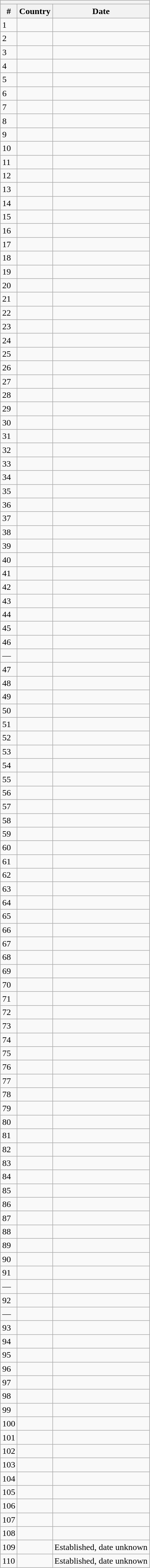<table class="wikitable sortable">
<tr>
<th colspan="3"></th>
</tr>
<tr>
<th>#</th>
<th>Country</th>
<th>Date</th>
</tr>
<tr>
<td>1</td>
<td></td>
<td></td>
</tr>
<tr>
<td>2</td>
<td></td>
<td></td>
</tr>
<tr>
<td>3</td>
<td></td>
<td></td>
</tr>
<tr>
<td>4</td>
<td></td>
<td></td>
</tr>
<tr>
<td>5</td>
<td></td>
<td></td>
</tr>
<tr>
<td>6</td>
<td></td>
<td></td>
</tr>
<tr>
<td>7</td>
<td></td>
<td></td>
</tr>
<tr>
<td>8</td>
<td></td>
<td></td>
</tr>
<tr>
<td>9</td>
<td></td>
<td></td>
</tr>
<tr>
<td>10</td>
<td></td>
<td></td>
</tr>
<tr>
<td>11</td>
<td></td>
<td></td>
</tr>
<tr>
<td>12</td>
<td></td>
<td></td>
</tr>
<tr>
<td>13</td>
<td></td>
<td></td>
</tr>
<tr>
<td>14</td>
<td></td>
<td></td>
</tr>
<tr>
<td>15</td>
<td></td>
<td></td>
</tr>
<tr>
<td>16</td>
<td></td>
<td></td>
</tr>
<tr>
<td>17</td>
<td></td>
<td></td>
</tr>
<tr>
<td>18</td>
<td></td>
<td></td>
</tr>
<tr>
<td>19</td>
<td></td>
<td></td>
</tr>
<tr>
<td>20</td>
<td></td>
<td></td>
</tr>
<tr>
<td>21</td>
<td></td>
<td></td>
</tr>
<tr>
<td>22</td>
<td></td>
<td></td>
</tr>
<tr>
<td>23</td>
<td></td>
<td></td>
</tr>
<tr>
<td>24</td>
<td></td>
<td></td>
</tr>
<tr>
<td>25</td>
<td></td>
<td></td>
</tr>
<tr>
<td>26</td>
<td></td>
<td></td>
</tr>
<tr>
<td>27</td>
<td></td>
<td></td>
</tr>
<tr>
<td>28</td>
<td></td>
<td></td>
</tr>
<tr>
<td>29</td>
<td></td>
<td></td>
</tr>
<tr>
<td>30</td>
<td></td>
<td></td>
</tr>
<tr>
<td>31</td>
<td></td>
<td></td>
</tr>
<tr>
<td>32</td>
<td></td>
<td></td>
</tr>
<tr>
<td>33</td>
<td></td>
<td></td>
</tr>
<tr>
<td>34</td>
<td></td>
<td></td>
</tr>
<tr>
<td>35</td>
<td></td>
<td></td>
</tr>
<tr>
<td>36</td>
<td></td>
<td></td>
</tr>
<tr>
<td>37</td>
<td></td>
<td></td>
</tr>
<tr>
<td>38</td>
<td></td>
<td></td>
</tr>
<tr>
<td>39</td>
<td></td>
<td></td>
</tr>
<tr>
<td>40</td>
<td></td>
<td></td>
</tr>
<tr>
<td>41</td>
<td></td>
<td></td>
</tr>
<tr>
<td>42</td>
<td></td>
<td></td>
</tr>
<tr>
<td>43</td>
<td></td>
<td></td>
</tr>
<tr>
<td>44</td>
<td></td>
<td></td>
</tr>
<tr>
<td>45</td>
<td></td>
<td></td>
</tr>
<tr>
<td>46</td>
<td></td>
<td></td>
</tr>
<tr>
<td>—</td>
<td></td>
<td></td>
</tr>
<tr>
<td>47</td>
<td></td>
<td></td>
</tr>
<tr>
<td>48</td>
<td></td>
<td></td>
</tr>
<tr>
<td>49</td>
<td></td>
<td></td>
</tr>
<tr>
<td>50</td>
<td></td>
<td></td>
</tr>
<tr>
<td>51</td>
<td></td>
<td></td>
</tr>
<tr>
<td>52</td>
<td></td>
<td></td>
</tr>
<tr>
<td>53</td>
<td></td>
<td></td>
</tr>
<tr>
<td>54</td>
<td></td>
<td></td>
</tr>
<tr>
<td>55</td>
<td></td>
<td></td>
</tr>
<tr>
<td>56</td>
<td></td>
<td></td>
</tr>
<tr>
<td>57</td>
<td></td>
<td></td>
</tr>
<tr>
<td>58</td>
<td></td>
<td></td>
</tr>
<tr>
<td>59</td>
<td></td>
<td></td>
</tr>
<tr>
<td>60</td>
<td></td>
<td></td>
</tr>
<tr>
<td>61</td>
<td></td>
<td></td>
</tr>
<tr>
<td>62</td>
<td></td>
<td></td>
</tr>
<tr>
<td>63</td>
<td></td>
<td></td>
</tr>
<tr>
<td>64</td>
<td></td>
<td></td>
</tr>
<tr>
<td>65</td>
<td></td>
<td></td>
</tr>
<tr>
<td>66</td>
<td></td>
<td></td>
</tr>
<tr>
<td>67</td>
<td></td>
<td></td>
</tr>
<tr>
<td>68</td>
<td></td>
<td></td>
</tr>
<tr>
<td>69</td>
<td></td>
<td></td>
</tr>
<tr>
<td>70</td>
<td></td>
<td></td>
</tr>
<tr>
<td>71</td>
<td></td>
<td></td>
</tr>
<tr>
<td>72</td>
<td></td>
<td></td>
</tr>
<tr>
<td>73</td>
<td></td>
<td></td>
</tr>
<tr>
<td>74</td>
<td></td>
<td></td>
</tr>
<tr>
<td>75</td>
<td></td>
<td></td>
</tr>
<tr>
<td>76</td>
<td></td>
<td></td>
</tr>
<tr>
<td>77</td>
<td></td>
<td></td>
</tr>
<tr>
<td>78</td>
<td></td>
<td></td>
</tr>
<tr>
<td>79</td>
<td></td>
<td></td>
</tr>
<tr>
<td>80</td>
<td></td>
<td></td>
</tr>
<tr>
<td>81</td>
<td></td>
<td></td>
</tr>
<tr>
<td>82</td>
<td></td>
<td></td>
</tr>
<tr>
<td>83</td>
<td></td>
<td></td>
</tr>
<tr>
<td>84</td>
<td></td>
<td></td>
</tr>
<tr>
<td>85</td>
<td></td>
<td></td>
</tr>
<tr>
<td>86</td>
<td></td>
<td></td>
</tr>
<tr>
<td>87</td>
<td></td>
<td></td>
</tr>
<tr>
<td>88</td>
<td></td>
<td></td>
</tr>
<tr>
<td>89</td>
<td></td>
<td></td>
</tr>
<tr>
<td>90</td>
<td></td>
<td></td>
</tr>
<tr>
<td>91</td>
<td></td>
<td></td>
</tr>
<tr>
<td>—</td>
<td></td>
<td></td>
</tr>
<tr>
<td>92</td>
<td></td>
<td></td>
</tr>
<tr>
<td>—</td>
<td></td>
<td></td>
</tr>
<tr>
<td>93</td>
<td></td>
<td></td>
</tr>
<tr>
<td>94</td>
<td></td>
<td></td>
</tr>
<tr>
<td>95</td>
<td></td>
<td></td>
</tr>
<tr>
<td>96</td>
<td></td>
<td></td>
</tr>
<tr>
<td>97</td>
<td></td>
<td></td>
</tr>
<tr>
<td>98</td>
<td></td>
<td></td>
</tr>
<tr>
<td>99</td>
<td></td>
<td></td>
</tr>
<tr>
<td>100</td>
<td></td>
<td></td>
</tr>
<tr>
<td>101</td>
<td></td>
<td></td>
</tr>
<tr>
<td>102</td>
<td></td>
<td></td>
</tr>
<tr>
<td>103</td>
<td></td>
<td></td>
</tr>
<tr>
<td>104</td>
<td></td>
<td></td>
</tr>
<tr>
<td>105</td>
<td></td>
<td></td>
</tr>
<tr>
<td>106</td>
<td></td>
<td></td>
</tr>
<tr>
<td>107</td>
<td></td>
<td></td>
</tr>
<tr>
<td>108</td>
<td></td>
<td></td>
</tr>
<tr>
<td>109</td>
<td></td>
<td>Established, date unknown</td>
</tr>
<tr>
<td>110</td>
<td></td>
<td>Established, date unknown</td>
</tr>
</table>
